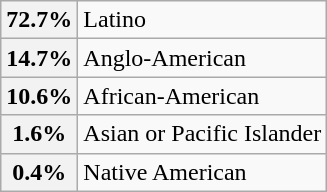<table class="wikitable">
<tr>
<th>72.7%</th>
<td>Latino</td>
</tr>
<tr>
<th>14.7%</th>
<td>Anglo-American</td>
</tr>
<tr>
<th>10.6%</th>
<td>African-American</td>
</tr>
<tr>
<th>1.6%</th>
<td>Asian or Pacific Islander</td>
</tr>
<tr>
<th>0.4%</th>
<td>Native American</td>
</tr>
</table>
